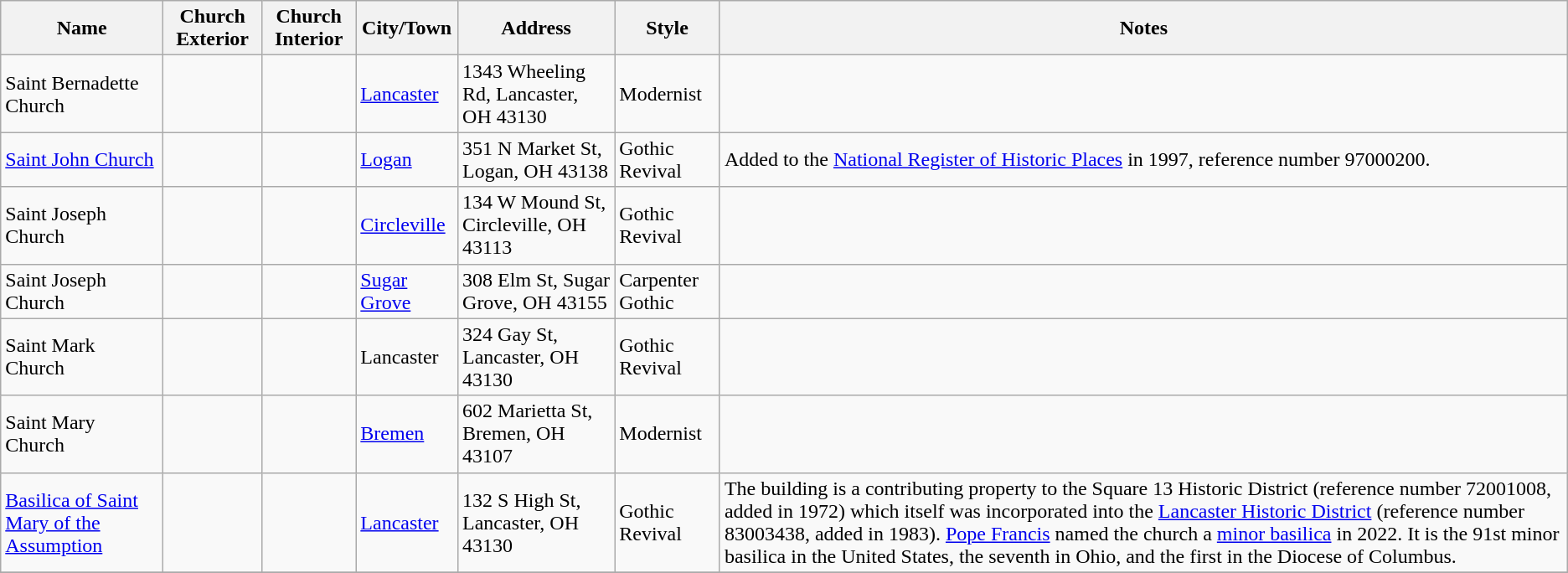<table class="wikitable sortable">
<tr>
<th style="background:light gray; color:black">Name</th>
<th class="unsortable" style="background:light gray; color:black">Church Exterior</th>
<th class="unsortable" style="background:light gray; color:black">Church Interior</th>
<th style="background:light gray; color:black">City/Town</th>
<th class="unsortable" style="background:light gray; color:black">Address</th>
<th style="background:light gray; color:black">Style</th>
<th class="unsortable" style="background:light gray; color:black">Notes</th>
</tr>
<tr>
<td>Saint Bernadette Church</td>
<td></td>
<td></td>
<td><a href='#'>Lancaster</a></td>
<td>1343 Wheeling Rd, Lancaster, OH 43130</td>
<td>Modernist</td>
<td></td>
</tr>
<tr>
<td><a href='#'>Saint John Church</a></td>
<td></td>
<td></td>
<td><a href='#'>Logan</a></td>
<td>351 N Market St, Logan, OH 43138</td>
<td>Gothic Revival</td>
<td>Added to the <a href='#'>National Register of Historic Places</a> in 1997, reference number 97000200.</td>
</tr>
<tr>
<td>Saint Joseph Church</td>
<td></td>
<td></td>
<td><a href='#'>Circleville</a></td>
<td>134 W Mound St, Circleville, OH 43113</td>
<td>Gothic Revival</td>
<td></td>
</tr>
<tr>
<td>Saint Joseph Church</td>
<td></td>
<td></td>
<td><a href='#'>Sugar Grove</a></td>
<td>308 Elm St, Sugar Grove, OH 43155</td>
<td>Carpenter Gothic</td>
<td></td>
</tr>
<tr>
<td>Saint Mark Church</td>
<td></td>
<td></td>
<td>Lancaster</td>
<td>324 Gay St, Lancaster, OH 43130</td>
<td>Gothic Revival</td>
<td></td>
</tr>
<tr>
<td>Saint Mary Church</td>
<td></td>
<td></td>
<td><a href='#'>Bremen</a></td>
<td>602 Marietta St, Bremen, OH 43107</td>
<td>Modernist</td>
<td></td>
</tr>
<tr>
<td><a href='#'>Basilica of Saint Mary of the Assumption</a></td>
<td></td>
<td></td>
<td><a href='#'>Lancaster</a></td>
<td>132 S High St, Lancaster, OH 43130</td>
<td>Gothic Revival</td>
<td>The building is a contributing property to the Square 13 Historic District (reference number 72001008, added in 1972) which itself was incorporated into the <a href='#'>Lancaster Historic District</a> (reference number 83003438, added in 1983). <a href='#'>Pope Francis</a> named the church a <a href='#'>minor basilica</a> in 2022. It is the 91st minor basilica in the United States, the seventh in Ohio, and the first in the Diocese of Columbus.</td>
</tr>
<tr>
</tr>
</table>
